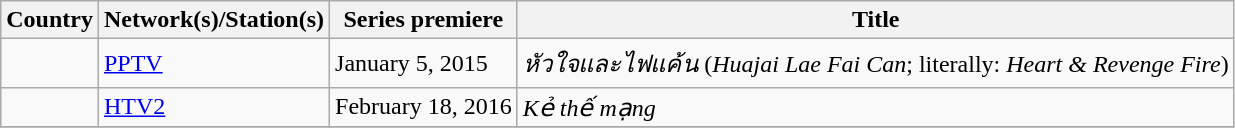<table class="sortable wikitable">
<tr>
<th>Country</th>
<th>Network(s)/Station(s)</th>
<th>Series premiere</th>
<th>Title</th>
</tr>
<tr>
<td></td>
<td><a href='#'>PPTV</a></td>
<td>January 5, 2015</td>
<td><em>หัวใจและไฟแค้น</em> (<em>Huajai Lae Fai Can</em>; literally: <em>Heart & Revenge Fire</em>)</td>
</tr>
<tr>
<td></td>
<td><a href='#'>HTV2</a></td>
<td>February 18, 2016</td>
<td><em>Kẻ thế mạng</em></td>
</tr>
<tr>
</tr>
</table>
